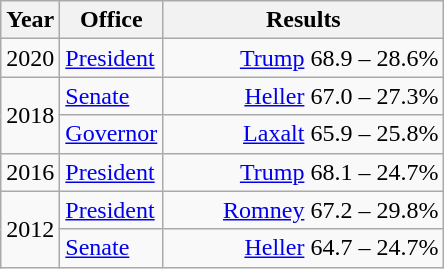<table class=wikitable>
<tr>
<th width="30">Year</th>
<th width="60">Office</th>
<th width="180">Results</th>
</tr>
<tr>
<td>2020</td>
<td><a href='#'>President</a></td>
<td align="right" ><a href='#'>Trump</a> 68.9 – 28.6%</td>
</tr>
<tr>
<td rowspan="2">2018</td>
<td><a href='#'>Senate</a></td>
<td align="right" ><a href='#'>Heller</a> 67.0 – 27.3%</td>
</tr>
<tr>
<td><a href='#'>Governor</a></td>
<td align="right" ><a href='#'>Laxalt</a> 65.9 – 25.8%</td>
</tr>
<tr>
<td>2016</td>
<td><a href='#'>President</a></td>
<td align="right" ><a href='#'>Trump</a> 68.1 – 24.7%</td>
</tr>
<tr>
<td rowspan="2">2012</td>
<td><a href='#'>President</a></td>
<td align="right" ><a href='#'>Romney</a> 67.2 – 29.8%</td>
</tr>
<tr>
<td><a href='#'>Senate</a></td>
<td align="right" ><a href='#'>Heller</a> 64.7 – 24.7%</td>
</tr>
</table>
